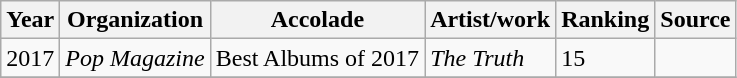<table class="wikitable">
<tr>
<th>Year</th>
<th>Organization</th>
<th>Accolade</th>
<th>Artist/work</th>
<th>Ranking</th>
<th>Source</th>
</tr>
<tr>
<td>2017</td>
<td><em>Pop Magazine</em></td>
<td>Best Albums of 2017</td>
<td><em>The Truth</em></td>
<td>15</td>
<td></td>
</tr>
<tr>
</tr>
</table>
